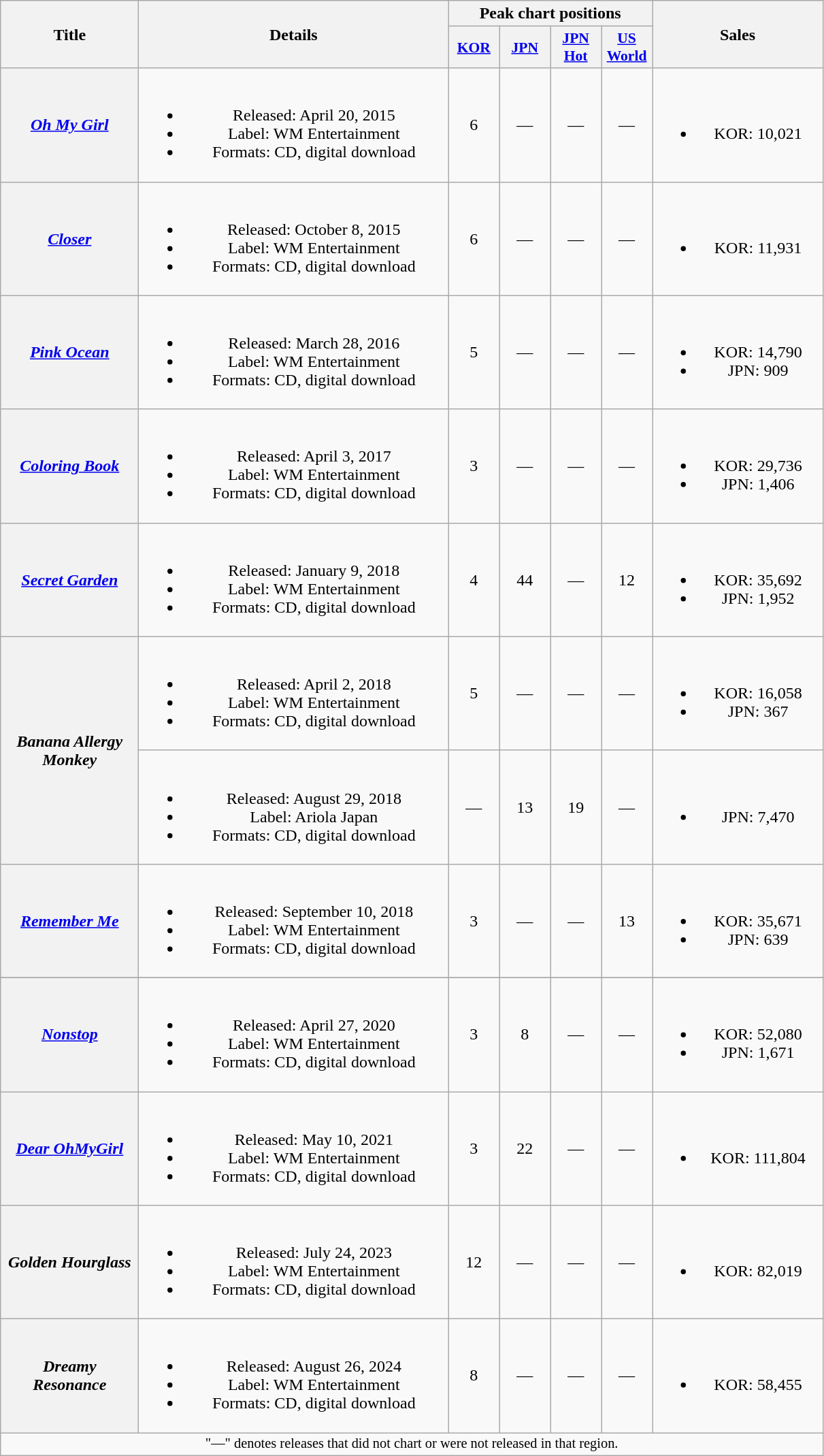<table class="wikitable plainrowheaders" style="text-align:center;">
<tr>
<th scope="col" rowspan="2" style="width:8em;">Title</th>
<th scope="col" rowspan="2" style="width:18.5em;">Details</th>
<th scope="col" colspan="4">Peak chart positions</th>
<th scope="col" rowspan="2" style="width:10em;">Sales</th>
</tr>
<tr>
<th scope="col" style="width:3em;font-size:90%;"><a href='#'>KOR</a><br></th>
<th scope="col" style="width:3em;font-size:90%;"><a href='#'>JPN</a><br></th>
<th scope="col" style="width:3em;font-size:90%;"><a href='#'>JPN<br>Hot</a><br></th>
<th scope="col" style="width:3em;font-size:90%;"><a href='#'>US World</a><br></th>
</tr>
<tr>
<th scope="row"><em><a href='#'>Oh My Girl</a></em></th>
<td><br><ul><li>Released: April 20, 2015 </li><li>Label: WM Entertainment</li><li>Formats: CD, digital download</li></ul></td>
<td>6</td>
<td>—</td>
<td>—</td>
<td>—</td>
<td><br><ul><li>KOR: 10,021</li></ul></td>
</tr>
<tr>
<th scope="row"><em><a href='#'>Closer</a></em></th>
<td><br><ul><li>Released: October 8, 2015 </li><li>Label: WM Entertainment</li><li>Formats: CD, digital download</li></ul></td>
<td>6</td>
<td>—</td>
<td>—</td>
<td>—</td>
<td><br><ul><li>KOR: 11,931</li></ul></td>
</tr>
<tr>
<th scope="row"><em><a href='#'>Pink Ocean</a></em></th>
<td><br><ul><li>Released: March 28, 2016 </li><li>Label: WM Entertainment</li><li>Formats: CD, digital download</li></ul></td>
<td>5</td>
<td>—</td>
<td>—</td>
<td>—</td>
<td><br><ul><li>KOR: 14,790</li><li>JPN: 909</li></ul></td>
</tr>
<tr>
<th scope="row"><em><a href='#'>Coloring Book</a></em></th>
<td><br><ul><li>Released: April 3, 2017 </li><li>Label: WM Entertainment</li><li>Formats: CD, digital download</li></ul></td>
<td>3</td>
<td>—</td>
<td>—</td>
<td>—</td>
<td><br><ul><li>KOR: 29,736</li><li>JPN: 1,406</li></ul></td>
</tr>
<tr>
<th scope="row"><em><a href='#'>Secret Garden</a></em></th>
<td><br><ul><li>Released: January 9, 2018 </li><li>Label: WM Entertainment</li><li>Formats: CD, digital download</li></ul></td>
<td>4</td>
<td>44</td>
<td>—</td>
<td>12</td>
<td><br><ul><li>KOR: 35,692</li><li>JPN: 1,952</li></ul></td>
</tr>
<tr>
<th scope="row" rowspan="2"><em>Banana Allergy Monkey</em><br></th>
<td><br><ul><li>Released: April 2, 2018 </li><li>Label: WM Entertainment</li><li>Formats: CD, digital download</li></ul></td>
<td>5</td>
<td>—</td>
<td>—</td>
<td>—</td>
<td><br><ul><li>KOR: 16,058</li><li>JPN: 367</li></ul></td>
</tr>
<tr>
<td><br><ul><li>Released: August 29, 2018 </li><li>Label: Ariola Japan</li><li>Formats: CD, digital download</li></ul></td>
<td>—</td>
<td>13</td>
<td>19</td>
<td>—</td>
<td><br><ul><li>JPN: 7,470</li></ul></td>
</tr>
<tr>
<th scope="row"><em><a href='#'>Remember Me</a></em></th>
<td><br><ul><li>Released: September 10, 2018 </li><li>Label: WM Entertainment</li><li>Formats: CD, digital download</li></ul></td>
<td>3</td>
<td>—</td>
<td>—</td>
<td>13</td>
<td><br><ul><li>KOR: 35,671</li><li>JPN: 639</li></ul></td>
</tr>
<tr>
</tr>
<tr>
<th scope="row"><em><a href='#'>Nonstop</a></em></th>
<td><br><ul><li>Released: April 27, 2020 </li><li>Label: WM Entertainment</li><li>Formats: CD, digital download</li></ul></td>
<td>3</td>
<td>8</td>
<td>—</td>
<td>—</td>
<td><br><ul><li>KOR: 52,080</li><li>JPN: 1,671</li></ul></td>
</tr>
<tr>
<th scope="row"><em><a href='#'>Dear OhMyGirl</a></em></th>
<td><br><ul><li>Released: May 10, 2021 </li><li>Label: WM Entertainment</li><li>Formats: CD, digital download</li></ul></td>
<td>3</td>
<td>22</td>
<td>—</td>
<td>—</td>
<td><br><ul><li>KOR: 111,804</li></ul></td>
</tr>
<tr>
<th scope="row"><em>Golden Hourglass</em></th>
<td><br><ul><li>Released: July 24, 2023 </li><li>Label: WM Entertainment</li><li>Formats: CD, digital download</li></ul></td>
<td>12</td>
<td>—</td>
<td>—</td>
<td>—</td>
<td><br><ul><li>KOR: 82,019</li></ul></td>
</tr>
<tr>
<th scope="row"><em>Dreamy Resonance</em></th>
<td><br><ul><li>Released: August 26, 2024 </li><li>Label: WM Entertainment</li><li>Formats: CD, digital download</li></ul></td>
<td>8</td>
<td>—</td>
<td>—</td>
<td>—</td>
<td><br><ul><li>KOR: 58,455</li></ul></td>
</tr>
<tr>
<td colspan="7" style="font-size:85%;">"—" denotes releases that did not chart or were not released in that region.</td>
</tr>
</table>
